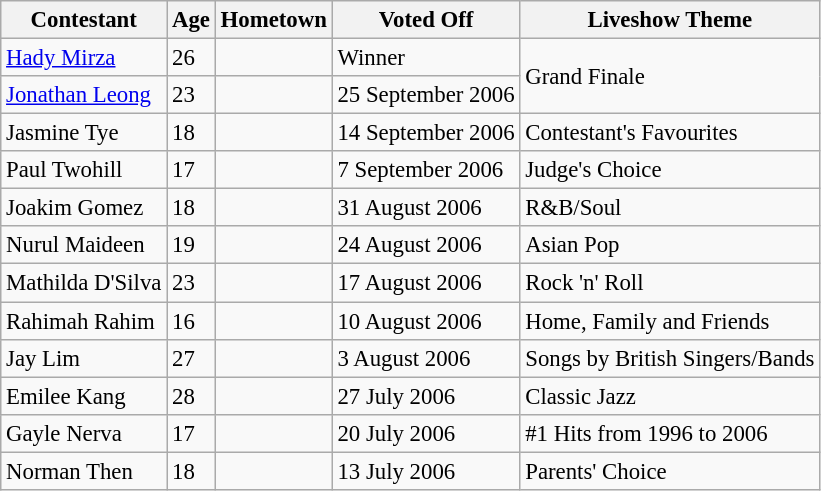<table class="wikitable" style="font-size:95%;">
<tr>
<th>Contestant</th>
<th>Age</th>
<th>Hometown</th>
<th>Voted Off</th>
<th>Liveshow Theme</th>
</tr>
<tr>
<td><a href='#'>Hady Mirza</a></td>
<td>26</td>
<td></td>
<td>Winner</td>
<td rowspan = "2">Grand Finale</td>
</tr>
<tr>
<td><a href='#'>Jonathan Leong</a></td>
<td>23</td>
<td></td>
<td>25 September 2006</td>
</tr>
<tr>
<td>Jasmine Tye</td>
<td>18</td>
<td></td>
<td>14 September 2006</td>
<td>Contestant's Favourites</td>
</tr>
<tr>
<td>Paul Twohill</td>
<td>17</td>
<td></td>
<td>7 September 2006</td>
<td>Judge's Choice</td>
</tr>
<tr>
<td>Joakim Gomez</td>
<td>18</td>
<td></td>
<td>31 August 2006</td>
<td>R&B/Soul</td>
</tr>
<tr>
<td>Nurul Maideen</td>
<td>19</td>
<td></td>
<td>24 August 2006</td>
<td>Asian Pop</td>
</tr>
<tr>
<td>Mathilda D'Silva</td>
<td>23</td>
<td></td>
<td>17 August 2006</td>
<td>Rock 'n' Roll</td>
</tr>
<tr>
<td>Rahimah Rahim</td>
<td>16</td>
<td></td>
<td>10 August 2006</td>
<td>Home, Family and Friends</td>
</tr>
<tr>
<td>Jay Lim</td>
<td>27</td>
<td></td>
<td>3 August 2006</td>
<td>Songs by British Singers/Bands</td>
</tr>
<tr>
<td>Emilee Kang</td>
<td>28</td>
<td></td>
<td>27 July 2006</td>
<td>Classic Jazz</td>
</tr>
<tr>
<td>Gayle Nerva</td>
<td>17</td>
<td></td>
<td>20 July 2006</td>
<td>#1 Hits from 1996 to 2006</td>
</tr>
<tr>
<td>Norman Then</td>
<td>18</td>
<td></td>
<td>13 July 2006</td>
<td>Parents' Choice</td>
</tr>
</table>
